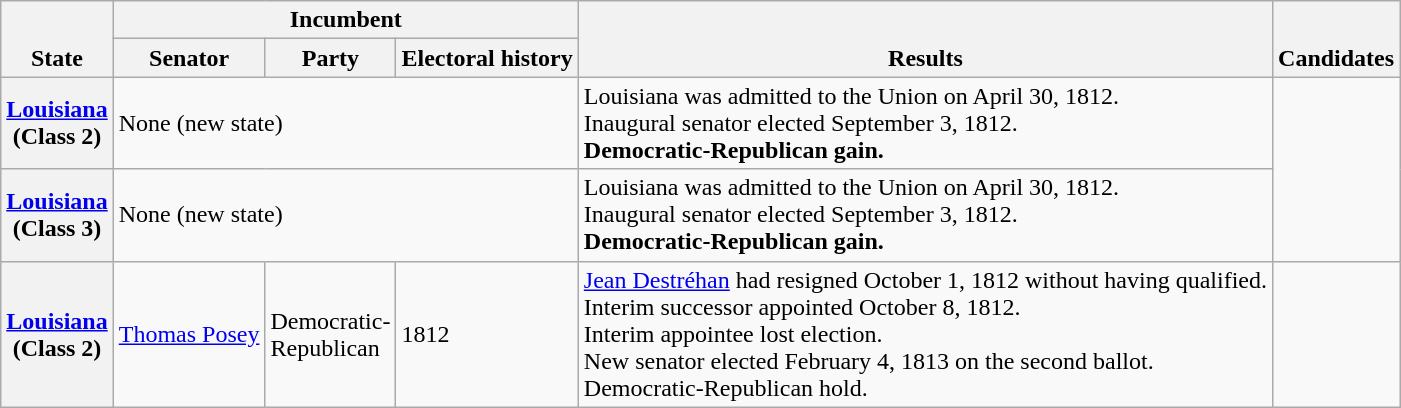<table class=wikitable>
<tr valign=bottom>
<th rowspan=2>State</th>
<th colspan=3>Incumbent</th>
<th rowspan=2>Results</th>
<th rowspan=2>Candidates</th>
</tr>
<tr>
<th>Senator</th>
<th>Party</th>
<th>Electoral history</th>
</tr>
<tr>
<th><a href='#'>Louisiana</a><br>(Class 2)</th>
<td colspan=3>None (new state)</td>
<td>Louisiana was admitted to the Union on April 30, 1812.<br>Inaugural senator elected September 3, 1812.<br><strong>Democratic-Republican gain.</strong></td>
<td rowspan=2 nowrap></td>
</tr>
<tr>
<th><a href='#'>Louisiana</a><br>(Class 3)</th>
<td colspan=3>None (new state)</td>
<td>Louisiana was admitted to the Union on April 30, 1812.<br>Inaugural senator elected September 3, 1812.<br><strong>Democratic-Republican gain.</strong></td>
</tr>
<tr>
<th><a href='#'>Louisiana</a><br>(Class 2)</th>
<td><a href='#'>Thomas Posey</a></td>
<td>Democratic-<br>Republican</td>
<td>1812 </td>
<td><a href='#'>Jean Destréhan</a> had resigned October 1, 1812 without having qualified.<br>Interim successor appointed October 8, 1812.<br>Interim appointee lost election.<br>New senator elected February 4, 1813 on the second ballot.<br>Democratic-Republican hold.</td>
<td nowrap></td>
</tr>
</table>
